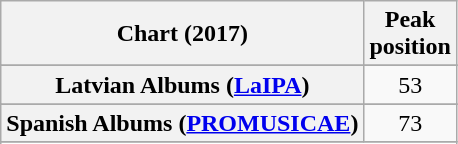<table class="wikitable sortable plainrowheaders" style="text-align:center">
<tr>
<th scope="col">Chart (2017)</th>
<th scope="col">Peak<br>position</th>
</tr>
<tr>
</tr>
<tr>
</tr>
<tr>
</tr>
<tr>
</tr>
<tr>
</tr>
<tr>
</tr>
<tr>
</tr>
<tr>
</tr>
<tr>
<th scope="row">Latvian Albums (<a href='#'>LaIPA</a>)</th>
<td>53</td>
</tr>
<tr>
</tr>
<tr>
</tr>
<tr>
<th scope="row">Spanish Albums (<a href='#'>PROMUSICAE</a>)</th>
<td>73</td>
</tr>
<tr>
</tr>
<tr>
</tr>
</table>
